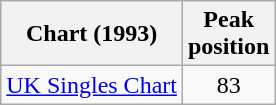<table class="wikitable">
<tr>
<th>Chart (1993)</th>
<th>Peak<br>position</th>
</tr>
<tr>
<td><a href='#'>UK Singles Chart</a></td>
<td style="text-align:center;">83</td>
</tr>
</table>
